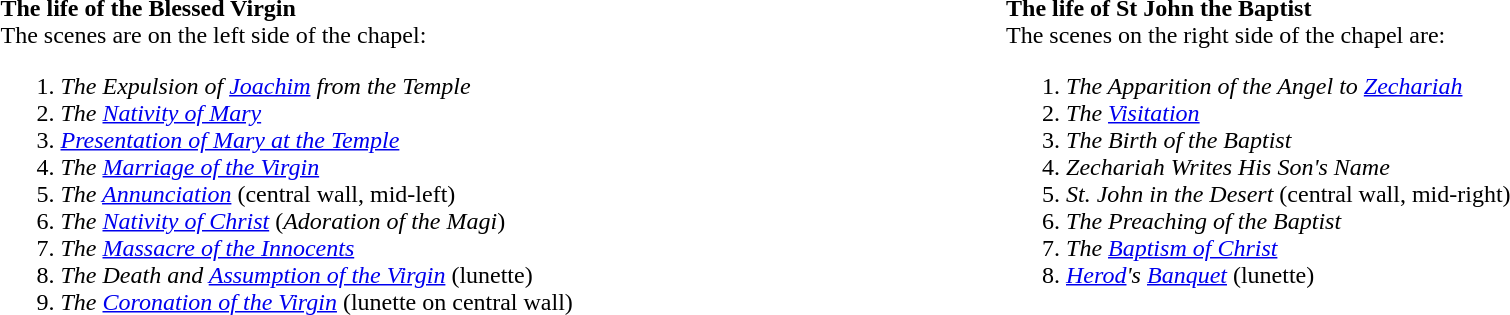<table style="width: 100%; align:top">
<tr>
<td valign=top><br><strong>The life of the Blessed Virgin</strong><br>The scenes are on the left side of the chapel:<ol><li><em>The Expulsion of <a href='#'>Joachim</a> from the Temple</em></li><li><em>The <a href='#'>Nativity of Mary</a></em></li><li><em><a href='#'>Presentation of Mary at the Temple</a></em></li><li><em>The <a href='#'>Marriage of the Virgin</a></em></li><li><em>The <a href='#'>Annunciation</a></em> (central wall, mid-left)</li><li><em>The <a href='#'>Nativity of Christ</a></em> (<em>Adoration of the Magi</em>)</li><li><em>The <a href='#'>Massacre of the Innocents</a></em></li><li><em>The Death and <a href='#'>Assumption of the Virgin</a></em> (lunette)</li><li><em>The <a href='#'>Coronation of the Virgin</a></em> (lunette on central wall)</li></ol></td>
<td valign=top><br><strong>The life of St John the Baptist</strong><br>The scenes on the right side of the chapel are:<ol><li><em>The Apparition of the Angel to <a href='#'>Zechariah</a></em></li><li><em>The <a href='#'>Visitation</a></em></li><li><em>The Birth of the Baptist</em></li><li><em>Zechariah Writes His Son's Name</em></li><li><em>St. John in the Desert</em> (central wall, mid-right)</li><li><em>The Preaching of the Baptist</em></li><li><em>The <a href='#'>Baptism of Christ</a></em></li><li><em><a href='#'>Herod</a>'s <a href='#'>Banquet</a></em> (lunette)</li></ol></td>
</tr>
</table>
